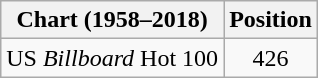<table class="wikitable plainrowheaders">
<tr>
<th>Chart (1958–2018)</th>
<th>Position</th>
</tr>
<tr>
<td>US <em>Billboard</em> Hot 100</td>
<td align="center">426</td>
</tr>
</table>
